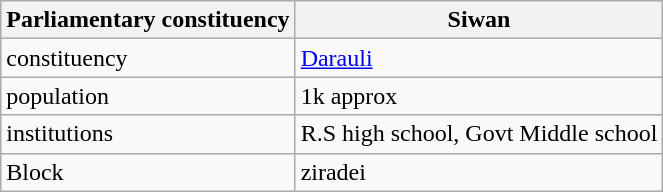<table class="wikitable">
<tr>
<th>Parliamentary constituency</th>
<th>Siwan</th>
</tr>
<tr>
<td>constituency</td>
<td><a href='#'>Darauli</a></td>
</tr>
<tr>
<td>population</td>
<td>1k approx</td>
</tr>
<tr>
<td>institutions</td>
<td>R.S high school, Govt Middle school</td>
</tr>
<tr>
<td>Block</td>
<td>ziradei</td>
</tr>
</table>
